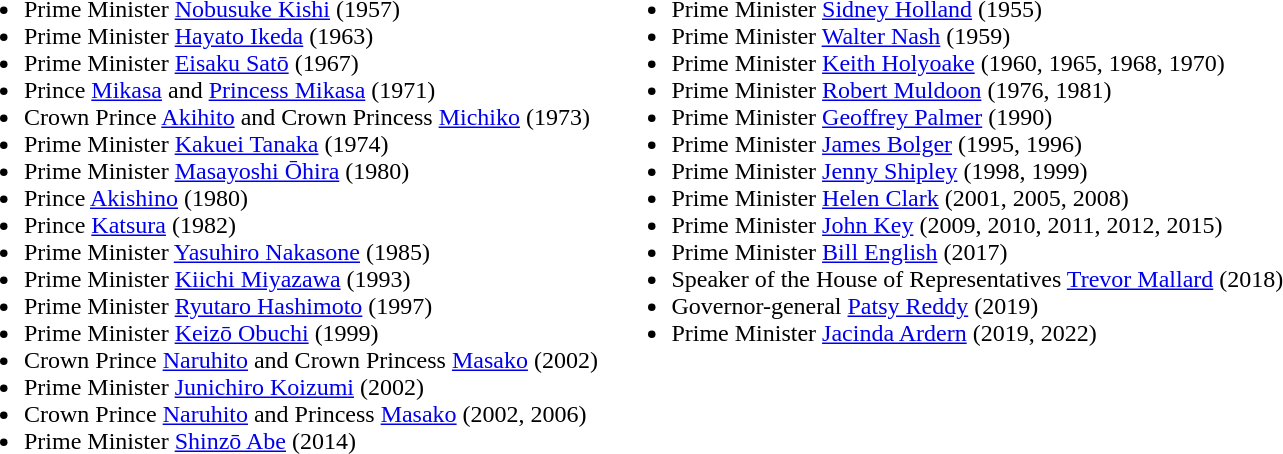<table cellspacing=7>
<tr valign=top>
<td><br><ul><li>Prime Minister <a href='#'>Nobusuke Kishi</a> (1957)</li><li>Prime Minister <a href='#'>Hayato Ikeda</a> (1963)</li><li>Prime Minister <a href='#'>Eisaku Satō</a> (1967)</li><li>Prince <a href='#'>Mikasa</a> and <a href='#'>Princess Mikasa</a> (1971)</li><li>Crown Prince <a href='#'>Akihito</a> and Crown Princess <a href='#'>Michiko</a> (1973)</li><li>Prime Minister <a href='#'>Kakuei Tanaka</a> (1974)</li><li>Prime Minister <a href='#'>Masayoshi Ōhira</a> (1980)</li><li>Prince <a href='#'>Akishino</a> (1980)</li><li>Prince <a href='#'>Katsura</a> (1982)</li><li>Prime Minister <a href='#'>Yasuhiro Nakasone</a> (1985)</li><li>Prime Minister <a href='#'>Kiichi Miyazawa</a> (1993)</li><li>Prime Minister <a href='#'>Ryutaro Hashimoto</a> (1997)</li><li>Prime Minister <a href='#'>Keizō Obuchi</a> (1999)</li><li>Crown Prince <a href='#'>Naruhito</a> and Crown Princess <a href='#'>Masako</a> (2002)</li><li>Prime Minister <a href='#'>Junichiro Koizumi</a> (2002)</li><li>Crown Prince <a href='#'>Naruhito</a> and Princess <a href='#'>Masako</a> (2002, 2006)</li><li>Prime Minister <a href='#'>Shinzō Abe</a> (2014)</li></ul></td>
<td><br><ul><li>Prime Minister <a href='#'>Sidney Holland</a> (1955)</li><li>Prime Minister <a href='#'>Walter Nash</a> (1959)</li><li>Prime Minister <a href='#'>Keith Holyoake</a> (1960, 1965, 1968, 1970)</li><li>Prime Minister <a href='#'>Robert Muldoon</a> (1976, 1981)</li><li>Prime Minister <a href='#'>Geoffrey Palmer</a> (1990)</li><li>Prime Minister <a href='#'>James Bolger</a> (1995, 1996)</li><li>Prime Minister <a href='#'>Jenny Shipley</a> (1998, 1999)</li><li>Prime Minister <a href='#'>Helen Clark</a> (2001, 2005, 2008)</li><li>Prime Minister <a href='#'>John Key</a> (2009, 2010, 2011, 2012, 2015)</li><li>Prime Minister <a href='#'>Bill English</a> (2017)</li><li>Speaker of the House of Representatives <a href='#'>Trevor Mallard</a> (2018)</li><li>Governor-general <a href='#'>Patsy Reddy</a> (2019)</li><li>Prime Minister <a href='#'>Jacinda Ardern</a> (2019, 2022)</li></ul></td>
</tr>
</table>
